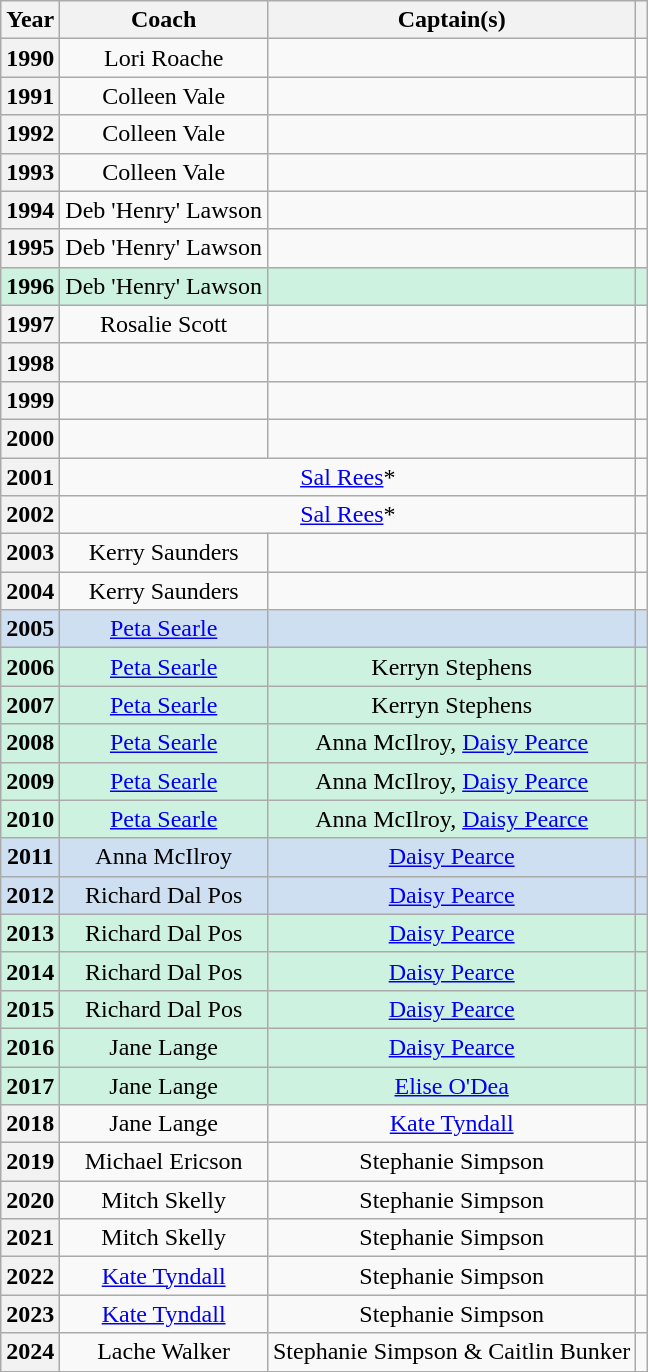<table class="wikitable plainrowheaders" style="text-align: center;">
<tr>
<th scope="col">Year</th>
<th scope="col">Coach</th>
<th scope="col">Captain(s)</th>
<th scope="col"></th>
</tr>
<tr>
<th scope="row">1990</th>
<td>Lori Roache</td>
<td></td>
<td></td>
</tr>
<tr>
<th scope="row">1991</th>
<td>Colleen Vale</td>
<td></td>
<td></td>
</tr>
<tr>
<th scope="row">1992</th>
<td>Colleen Vale</td>
<td></td>
<td></td>
</tr>
<tr>
<th scope="row">1993</th>
<td>Colleen Vale</td>
<td></td>
<td></td>
</tr>
<tr>
<th scope="row">1994</th>
<td>Deb 'Henry' Lawson</td>
<td></td>
<td></td>
</tr>
<tr>
<th scope="row">1995</th>
<td>Deb 'Henry' Lawson</td>
<td></td>
<td></td>
</tr>
<tr style="background:#cef2e0">
<th scope="row" style="background:#cef2e0">1996</th>
<td>Deb 'Henry' Lawson</td>
<td></td>
<td></td>
</tr>
<tr>
<th scope="row">1997</th>
<td>Rosalie Scott</td>
<td></td>
<td></td>
</tr>
<tr>
<th scope="row">1998</th>
<td></td>
<td></td>
<td></td>
</tr>
<tr>
<th scope="row">1999</th>
<td></td>
<td></td>
<td></td>
</tr>
<tr>
<th scope="row">2000</th>
<td></td>
<td></td>
<td></td>
</tr>
<tr>
<th scope="row">2001</th>
<td colspan="2"><a href='#'>Sal Rees</a>*</td>
<td></td>
</tr>
<tr>
<th scope="row">2002</th>
<td colspan="2"><a href='#'>Sal Rees</a>*</td>
<td></td>
</tr>
<tr>
<th scope="row">2003</th>
<td>Kerry Saunders</td>
<td></td>
<td></td>
</tr>
<tr>
<th scope="row">2004</th>
<td>Kerry Saunders</td>
<td></td>
<td></td>
</tr>
<tr style="background:#cedff2">
<th scope="row" style="background:#cedff2">2005</th>
<td><a href='#'>Peta Searle</a></td>
<td></td>
<td></td>
</tr>
<tr style="background:#cef2e0">
<th scope="row" style="background:#cef2e0">2006</th>
<td><a href='#'>Peta Searle</a></td>
<td>Kerryn Stephens</td>
<td></td>
</tr>
<tr style="background:#cef2e0">
<th scope="row" style="background:#cef2e0">2007</th>
<td><a href='#'>Peta Searle</a></td>
<td>Kerryn Stephens</td>
<td></td>
</tr>
<tr style="background:#cef2e0">
<th scope="row" style="background:#cef2e0">2008</th>
<td><a href='#'>Peta Searle</a></td>
<td>Anna McIlroy, <a href='#'>Daisy Pearce</a></td>
<td></td>
</tr>
<tr style="background:#cef2e0">
<th scope="row" style="background:#cef2e0">2009</th>
<td><a href='#'>Peta Searle</a></td>
<td>Anna McIlroy, <a href='#'>Daisy Pearce</a></td>
<td></td>
</tr>
<tr style="background:#cef2e0">
<th scope="row" style="background:#cef2e0">2010</th>
<td><a href='#'>Peta Searle</a></td>
<td>Anna McIlroy, <a href='#'>Daisy Pearce</a></td>
<td></td>
</tr>
<tr style="background:#cedff2">
<th scope="row" style="background:#cedff2">2011</th>
<td>Anna McIlroy</td>
<td><a href='#'>Daisy Pearce</a></td>
<td></td>
</tr>
<tr style="background:#cedff2">
<th scope="row" style="background:#cedff2">2012</th>
<td>Richard Dal Pos</td>
<td><a href='#'>Daisy Pearce</a></td>
<td></td>
</tr>
<tr style="background:#cef2e0">
<th scope="row" style="background:#cef2e0">2013</th>
<td>Richard Dal Pos</td>
<td><a href='#'>Daisy Pearce</a></td>
<td></td>
</tr>
<tr style="background:#cef2e0">
<th scope="row" style="background:#cef2e0">2014</th>
<td>Richard Dal Pos</td>
<td><a href='#'>Daisy Pearce</a></td>
<td></td>
</tr>
<tr style="background:#cef2e0">
<th scope="row" style="background:#cef2e0">2015</th>
<td>Richard Dal Pos</td>
<td><a href='#'>Daisy Pearce</a></td>
<td></td>
</tr>
<tr style="background:#cef2e0">
<th scope="row" style="background:#cef2e0">2016</th>
<td>Jane Lange</td>
<td><a href='#'>Daisy Pearce</a></td>
<td></td>
</tr>
<tr style="background:#cef2e0">
<th scope="row" style="background:#cef2e0">2017</th>
<td>Jane Lange</td>
<td><a href='#'>Elise O'Dea</a></td>
<td></td>
</tr>
<tr>
<th scope="row">2018</th>
<td>Jane Lange</td>
<td><a href='#'>Kate Tyndall</a></td>
<td></td>
</tr>
<tr>
<th scope="row">2019</th>
<td>Michael Ericson</td>
<td>Stephanie Simpson</td>
<td></td>
</tr>
<tr>
<th scope="row">2020</th>
<td>Mitch Skelly</td>
<td>Stephanie Simpson</td>
<td></td>
</tr>
<tr>
<th scope="row">2021</th>
<td>Mitch Skelly</td>
<td>Stephanie Simpson</td>
<td></td>
</tr>
<tr>
<th scope="row">2022</th>
<td><a href='#'>Kate Tyndall</a></td>
<td>Stephanie Simpson</td>
<td></td>
</tr>
<tr>
<th scope="row">2023</th>
<td><a href='#'>Kate Tyndall</a></td>
<td>Stephanie Simpson</td>
<td></td>
</tr>
<tr>
<th scope="row">2024</th>
<td>Lache Walker</td>
<td>Stephanie Simpson & Caitlin Bunker</td>
<td></td>
</tr>
</table>
